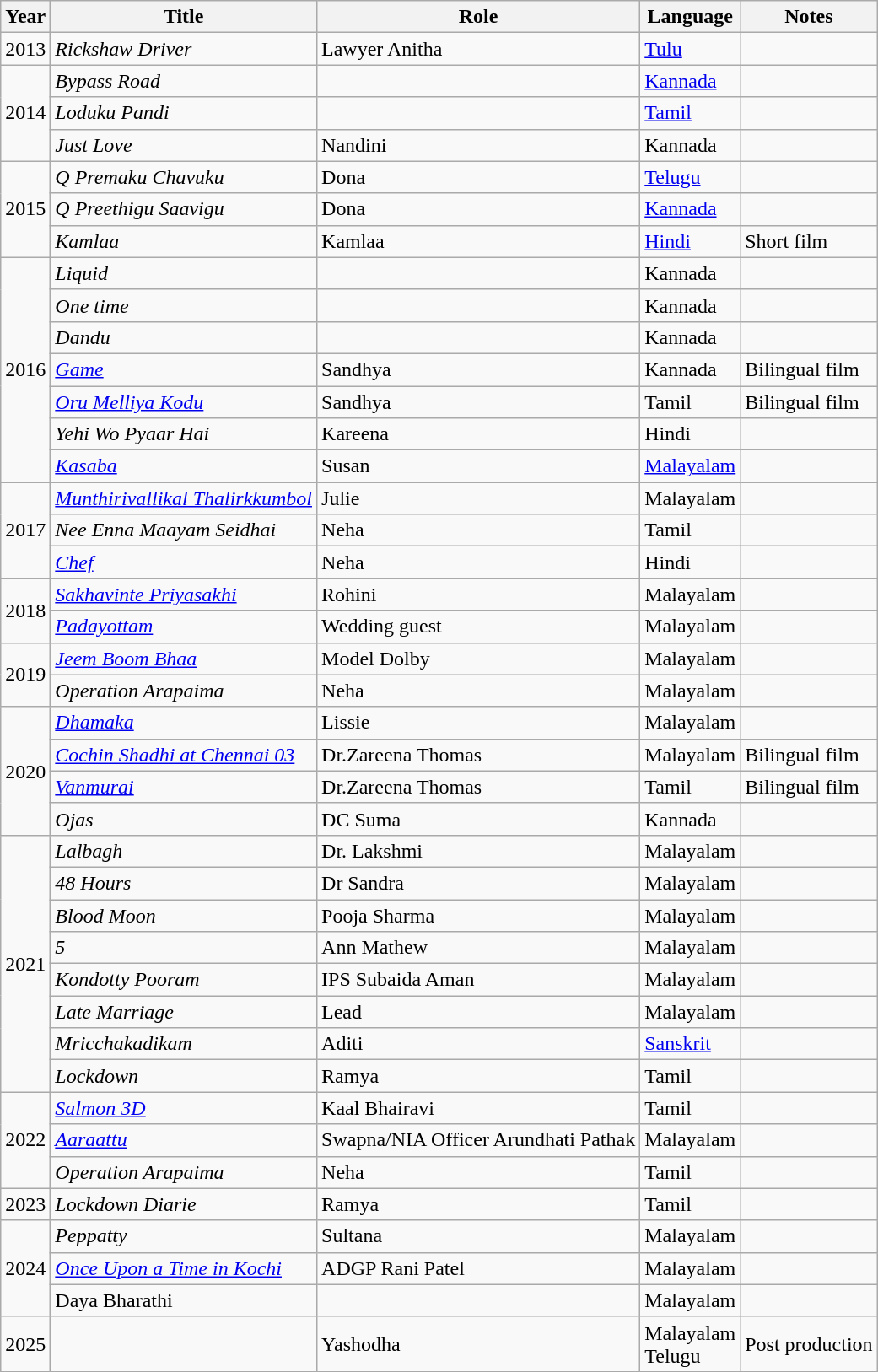<table class="wikitable sortable">
<tr>
<th scope="col">Year</th>
<th scope="col">Title</th>
<th scope="col">Role</th>
<th scope="col">Language</th>
<th class="unsortable" scope="col">Notes</th>
</tr>
<tr>
<td>2013</td>
<td><em>Rickshaw Driver</em></td>
<td>Lawyer Anitha</td>
<td><a href='#'>Tulu</a></td>
<td></td>
</tr>
<tr>
<td rowspan="3">2014</td>
<td><em>Bypass Road</em></td>
<td></td>
<td><a href='#'>Kannada</a></td>
<td></td>
</tr>
<tr>
<td><em>Loduku Pandi</em></td>
<td></td>
<td><a href='#'>Tamil</a></td>
<td></td>
</tr>
<tr>
<td><em>Just Love</em></td>
<td>Nandini</td>
<td>Kannada</td>
<td></td>
</tr>
<tr>
<td rowspan="3">2015</td>
<td><em>Q Premaku Chavuku</em></td>
<td>Dona</td>
<td><a href='#'>Telugu</a></td>
<td></td>
</tr>
<tr>
<td><em>Q Preethigu Saavigu</em></td>
<td>Dona</td>
<td><a href='#'>Kannada</a></td>
<td></td>
</tr>
<tr>
<td><em>Kamlaa</em></td>
<td>Kamlaa</td>
<td><a href='#'>Hindi</a></td>
<td>Short film</td>
</tr>
<tr>
<td rowspan="7">2016</td>
<td><em>Liquid</em></td>
<td></td>
<td>Kannada</td>
<td></td>
</tr>
<tr>
<td><em>One time</em></td>
<td></td>
<td>Kannada</td>
<td></td>
</tr>
<tr>
<td><em>Dandu</em></td>
<td></td>
<td>Kannada</td>
<td></td>
</tr>
<tr>
<td><em><a href='#'>Game</a></em></td>
<td>Sandhya</td>
<td>Kannada</td>
<td>Bilingual film</td>
</tr>
<tr>
<td><em><a href='#'>Oru Melliya Kodu</a></em></td>
<td>Sandhya</td>
<td>Tamil</td>
<td>Bilingual film</td>
</tr>
<tr>
<td><em>Yehi Wo Pyaar Hai</em></td>
<td>Kareena</td>
<td>Hindi</td>
<td></td>
</tr>
<tr>
<td><em><a href='#'>Kasaba</a></em></td>
<td>Susan</td>
<td><a href='#'>Malayalam</a></td>
<td></td>
</tr>
<tr>
<td rowspan="3">2017</td>
<td><em><a href='#'>Munthirivallikal Thalirkkumbol</a></em></td>
<td>Julie</td>
<td>Malayalam</td>
<td></td>
</tr>
<tr>
<td><em>Nee Enna Maayam Seidhai</em></td>
<td>Neha</td>
<td>Tamil</td>
<td></td>
</tr>
<tr>
<td><em><a href='#'>Chef</a></em></td>
<td>Neha</td>
<td>Hindi</td>
<td></td>
</tr>
<tr>
<td rowspan="2">2018</td>
<td><em><a href='#'>Sakhavinte Priyasakhi</a></em></td>
<td>Rohini</td>
<td>Malayalam</td>
<td></td>
</tr>
<tr>
<td><em><a href='#'>Padayottam</a></em></td>
<td>Wedding guest</td>
<td>Malayalam</td>
<td></td>
</tr>
<tr>
<td rowspan="2">2019</td>
<td><em><a href='#'>Jeem Boom Bhaa</a></em></td>
<td>Model Dolby</td>
<td>Malayalam</td>
<td></td>
</tr>
<tr>
<td><em>Operation Arapaima</em></td>
<td>Neha</td>
<td>Malayalam</td>
<td></td>
</tr>
<tr>
<td rowspan="4">2020</td>
<td><em><a href='#'>Dhamaka</a></em></td>
<td>Lissie</td>
<td>Malayalam</td>
<td></td>
</tr>
<tr>
<td><em><a href='#'>Cochin Shadhi at Chennai 03</a></em></td>
<td>Dr.Zareena Thomas</td>
<td>Malayalam</td>
<td>Bilingual film</td>
</tr>
<tr>
<td><em><a href='#'>Vanmurai</a></em></td>
<td>Dr.Zareena Thomas</td>
<td>Tamil</td>
<td>Bilingual film</td>
</tr>
<tr>
<td><em>Ojas</em></td>
<td>DC Suma</td>
<td>Kannada</td>
<td></td>
</tr>
<tr>
<td rowspan="8">2021</td>
<td><em>Lalbagh</em></td>
<td>Dr. Lakshmi</td>
<td>Malayalam</td>
<td></td>
</tr>
<tr>
<td><em>48 Hours</em></td>
<td>Dr Sandra</td>
<td>Malayalam</td>
<td></td>
</tr>
<tr>
<td><em>Blood Moon</em></td>
<td>Pooja Sharma</td>
<td>Malayalam</td>
<td></td>
</tr>
<tr>
<td><em>5</em></td>
<td>Ann Mathew</td>
<td>Malayalam</td>
<td></td>
</tr>
<tr>
<td><em>Kondotty Pooram</em></td>
<td>IPS Subaida Aman</td>
<td>Malayalam</td>
<td></td>
</tr>
<tr>
<td><em>Late Marriage</em></td>
<td>Lead</td>
<td>Malayalam</td>
<td></td>
</tr>
<tr>
<td><em>Mricchakadikam</em></td>
<td>Aditi</td>
<td><a href='#'>Sanskrit</a></td>
<td></td>
</tr>
<tr>
<td><em>Lockdown</em></td>
<td>Ramya</td>
<td>Tamil</td>
<td></td>
</tr>
<tr>
<td rowspan="3">2022</td>
<td><em><a href='#'>Salmon 3D</a></em></td>
<td>Kaal Bhairavi</td>
<td>Tamil</td>
<td></td>
</tr>
<tr>
<td><em><a href='#'>Aaraattu</a></em></td>
<td>Swapna/NIA Officer Arundhati Pathak</td>
<td>Malayalam</td>
<td></td>
</tr>
<tr>
<td><em>Operation Arapaima</em></td>
<td>Neha</td>
<td>Tamil</td>
<td></td>
</tr>
<tr>
<td>2023</td>
<td><em>Lockdown Diarie</em></td>
<td>Ramya</td>
<td>Tamil</td>
<td></td>
</tr>
<tr>
<td rowspan=3>2024</td>
<td><em>Peppatty</em></td>
<td>Sultana</td>
<td>Malayalam</td>
<td></td>
</tr>
<tr>
<td><em><a href='#'>Once Upon a Time in Kochi</a></em></td>
<td>ADGP Rani Patel</td>
<td>Malayalam</td>
<td></td>
</tr>
<tr>
<td>Daya Bharathi</td>
<td></td>
<td>Malayalam</td>
<td></td>
</tr>
<tr>
<td>2025</td>
<td></td>
<td>Yashodha</td>
<td>Malayalam<br> Telugu</td>
<td>Post production</td>
</tr>
<tr>
</tr>
</table>
